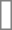<table cellpadding="3" cellspacing="0" border="1" style="background:#ffffff; font-size:69%; border:grey solid 1px; border-collapse:collapse;">
<tr>
<td colspan="2" rowspan="7"><br></td>
</tr>
</table>
